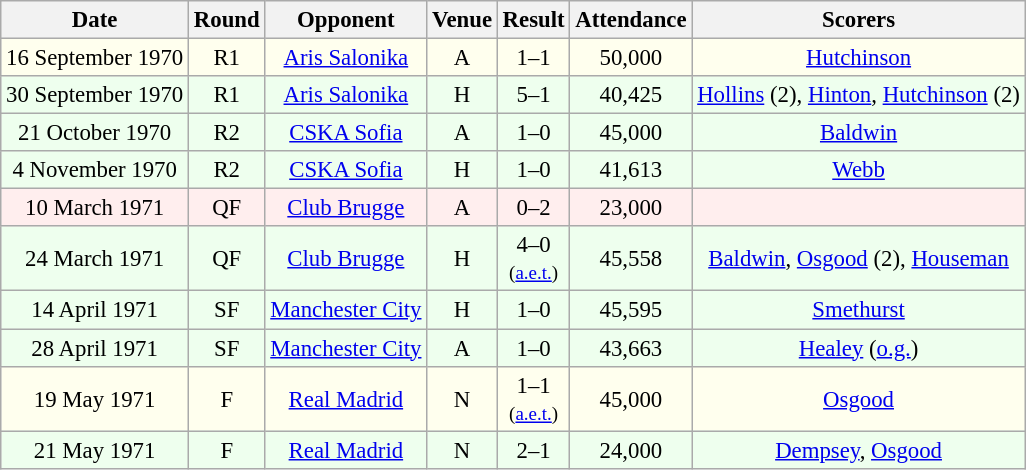<table class="wikitable sortable" style="font-size:95%; text-align:center">
<tr>
<th>Date</th>
<th>Round</th>
<th>Opponent</th>
<th>Venue</th>
<th>Result</th>
<th>Attendance</th>
<th>Scorers</th>
</tr>
<tr bgcolor = "#FFFFEE">
<td>16 September 1970</td>
<td>R1</td>
<td><a href='#'>Aris Salonika</a></td>
<td>A</td>
<td>1–1</td>
<td>50,000</td>
<td><a href='#'>Hutchinson</a></td>
</tr>
<tr bgcolor = "#EEFFEE">
<td>30 September 1970</td>
<td>R1</td>
<td><a href='#'>Aris Salonika</a></td>
<td>H</td>
<td>5–1</td>
<td>40,425</td>
<td><a href='#'>Hollins</a> (2), <a href='#'>Hinton</a>, <a href='#'>Hutchinson</a> (2)</td>
</tr>
<tr bgcolor = "#EEFFEE">
<td>21 October 1970</td>
<td>R2</td>
<td><a href='#'>CSKA Sofia</a></td>
<td>A</td>
<td>1–0</td>
<td>45,000</td>
<td><a href='#'>Baldwin</a></td>
</tr>
<tr bgcolor = "#EEFFEE">
<td>4 November 1970</td>
<td>R2</td>
<td><a href='#'>CSKA Sofia</a></td>
<td>H</td>
<td>1–0</td>
<td>41,613</td>
<td><a href='#'>Webb</a></td>
</tr>
<tr bgcolor = "#FFEEEE">
<td>10 March 1971</td>
<td>QF</td>
<td><a href='#'>Club Brugge</a></td>
<td>A</td>
<td>0–2</td>
<td>23,000</td>
<td></td>
</tr>
<tr bgcolor = "#EEFFEE">
<td>24 March 1971</td>
<td>QF</td>
<td><a href='#'>Club Brugge</a></td>
<td>H</td>
<td>4–0<br><small>(<a href='#'>a.e.t.</a>)</small></td>
<td>45,558</td>
<td><a href='#'>Baldwin</a>, <a href='#'>Osgood</a> (2), <a href='#'>Houseman</a></td>
</tr>
<tr bgcolor = "#EEFFEE">
<td>14 April 1971</td>
<td>SF</td>
<td><a href='#'>Manchester City</a></td>
<td>H</td>
<td>1–0</td>
<td>45,595</td>
<td><a href='#'>Smethurst</a></td>
</tr>
<tr bgcolor = "#EEFFEE">
<td>28 April 1971</td>
<td>SF</td>
<td><a href='#'>Manchester City</a></td>
<td>A</td>
<td>1–0</td>
<td>43,663</td>
<td><a href='#'>Healey</a> (<a href='#'>o.g.</a>)</td>
</tr>
<tr bgcolor = "#FFFFEE">
<td>19 May 1971</td>
<td>F</td>
<td><a href='#'>Real Madrid</a></td>
<td>N</td>
<td>1–1<br><small>(<a href='#'>a.e.t.</a>)</small></td>
<td>45,000</td>
<td><a href='#'>Osgood</a></td>
</tr>
<tr bgcolor = "#EEFFEE">
<td>21 May 1971</td>
<td>F</td>
<td><a href='#'>Real Madrid</a></td>
<td>N</td>
<td>2–1</td>
<td>24,000</td>
<td><a href='#'>Dempsey</a>, <a href='#'>Osgood</a></td>
</tr>
</table>
